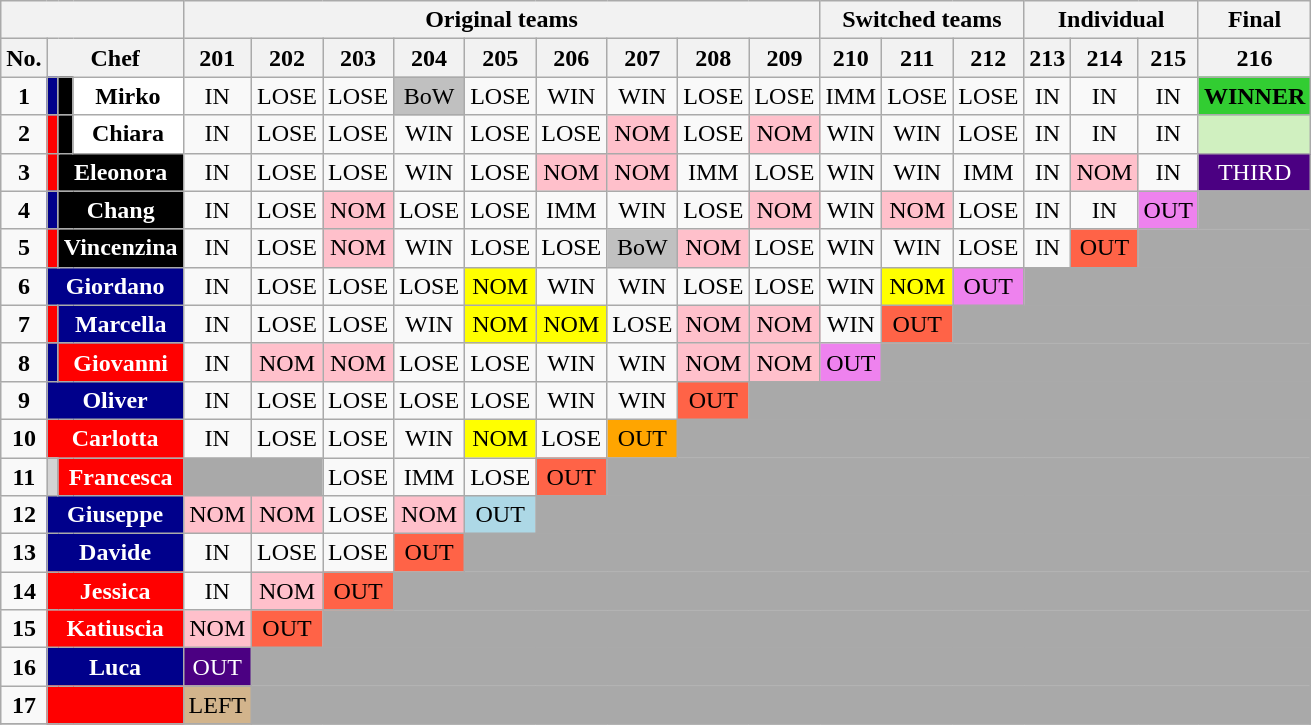<table class="wikitable plainrowheaders" style="text-align:center">
<tr>
<th colspan="5"></th>
<th colspan="9">Original teams</th>
<th colspan="3">Switched teams</th>
<th colspan="3">Individual</th>
<th>Final</th>
</tr>
<tr>
<th scope="col">No.</th>
<th scope="col" colspan=4>Chef</th>
<th scope="col">201</th>
<th scope="col">202</th>
<th scope="col">203</th>
<th scope="col">204</th>
<th scope="col">205</th>
<th scope="col">206</th>
<th scope="col">207</th>
<th scope="col">208</th>
<th scope="col">209</th>
<th scope="col">210</th>
<th scope="col">211</th>
<th scope="col">212</th>
<th scope="col">213</th>
<th scope="col">214</th>
<th scope="col">215</th>
<th scope="col">216</th>
</tr>
<tr>
<td scope="row"><strong>1</strong></td>
<td colspan="2" style="background:darkblue; color:#fff;"></td>
<td style="background:black; color:#fff;"></td>
<td style="background:white; color:#000;"><strong>Mirko</strong></td>
<td>IN</td>
<td>LOSE</td>
<td>LOSE</td>
<td style="background:silver;">BoW</td>
<td>LOSE</td>
<td>WIN</td>
<td>WIN</td>
<td>LOSE</td>
<td>LOSE</td>
<td>IMM</td>
<td>LOSE</td>
<td>LOSE</td>
<td>IN</td>
<td>IN</td>
<td>IN</td>
<td style="background:limegreen;"><strong>WINNER</strong></td>
</tr>
<tr>
<td scope="row"><strong>2</strong></td>
<td colspan="2" style="background:Red; color:#fff;"></td>
<td style="background:black; color:#fff;"></td>
<td style="background:white; color:#000;"><strong>Chiara</strong></td>
<td>IN</td>
<td>LOSE</td>
<td>LOSE</td>
<td>WIN</td>
<td>LOSE</td>
<td>LOSE</td>
<td style="background:pink;">NOM</td>
<td>LOSE</td>
<td style="background:pink;">NOM</td>
<td>WIN</td>
<td>WIN</td>
<td>LOSE</td>
<td>IN</td>
<td>IN</td>
<td>IN</td>
<td style="background:#D0F0C0;"></td>
</tr>
<tr>
<td scope="row"><strong>3</strong></td>
<td colspan="2" style="background:Red; color:#fff;"></td>
<td colspan="2" style="background:black; color:#fff;"><strong>Eleonora</strong></td>
<td>IN</td>
<td>LOSE</td>
<td>LOSE</td>
<td>WIN</td>
<td>LOSE</td>
<td style="background:pink;">NOM</td>
<td style="background:pink;">NOM</td>
<td>IMM</td>
<td>LOSE</td>
<td>WIN</td>
<td>WIN</td>
<td>IMM</td>
<td>IN</td>
<td style="background:pink;">NOM</td>
<td>IN</td>
<td style="background:indigo; color:white;">THIRD</td>
</tr>
<tr>
<td scope="row"><strong>4</strong></td>
<td colspan="2" style="background:darkblue; color:#fff;"></td>
<td colspan="2" style="background:black; color:#fff;"><strong>Chang</strong></td>
<td>IN</td>
<td>LOSE</td>
<td style="background:pink;">NOM</td>
<td>LOSE</td>
<td>LOSE</td>
<td>IMM</td>
<td>WIN</td>
<td>LOSE</td>
<td style="background:pink;">NOM</td>
<td>WIN</td>
<td style="background:pink;">NOM</td>
<td>LOSE</td>
<td>IN</td>
<td>IN</td>
<td style="background:violet;">OUT</td>
<td style="background:darkgrey;"></td>
</tr>
<tr>
<td scope="row"><strong>5</strong></td>
<td colspan="2" style="background:Red; color:#fff;"></td>
<td colspan="2" style="background:black; color:#fff;"><strong>Vincenzina</strong></td>
<td>IN</td>
<td>LOSE</td>
<td style="background:pink;">NOM</td>
<td>WIN</td>
<td>LOSE</td>
<td>LOSE</td>
<td style="background:silver;">BoW</td>
<td style="background:pink;">NOM</td>
<td>LOSE</td>
<td>WIN</td>
<td>WIN</td>
<td>LOSE</td>
<td>IN</td>
<td style="background:tomato;">OUT</td>
<td colspan="2" style="background:darkgrey;"></td>
</tr>
<tr>
<td scope="row"><strong>6</strong></td>
<td colspan="4" style="background:darkblue; color:#fff;"><strong>Giordano</strong></td>
<td>IN</td>
<td>LOSE</td>
<td>LOSE</td>
<td>LOSE</td>
<td style="background:yellow;">NOM</td>
<td>WIN</td>
<td>WIN</td>
<td>LOSE</td>
<td>LOSE</td>
<td>WIN</td>
<td style="background:yellow;">NOM</td>
<td style="background:violet;">OUT</td>
<td colspan="4" style="background:darkgrey;"></td>
</tr>
<tr>
<td scope="row"><strong>7</strong></td>
<td style="background:Red; color:#fff;"></td>
<td colspan="3" style="background:darkblue; color:#fff;"><strong>Marcella</strong></td>
<td>IN</td>
<td>LOSE</td>
<td>LOSE</td>
<td>WIN</td>
<td style="background:yellow;">NOM</td>
<td style="background:yellow;">NOM</td>
<td>LOSE</td>
<td style="background:pink;">NOM</td>
<td style="background:pink;">NOM</td>
<td>WIN</td>
<td style="background:tomato;">OUT</td>
<td colspan="5" style="background:darkgrey;"></td>
</tr>
<tr>
<td scope="row"><strong>8</strong></td>
<td style="background:Darkblue; color:#fff;"></td>
<td colspan="3" style="background:Red; color:#fff;"><strong>Giovanni</strong></td>
<td>IN</td>
<td style="background:pink;">NOM</td>
<td style="background:pink;">NOM</td>
<td>LOSE</td>
<td>LOSE</td>
<td>WIN</td>
<td>WIN</td>
<td style="background:pink;">NOM</td>
<td style="background:pink;">NOM</td>
<td style="background:violet;">OUT</td>
<td colspan="6" style="background:darkgrey;"></td>
</tr>
<tr>
<td scope="row"><strong>9</strong></td>
<td colspan="4" style="background:Darkblue; color:#fff;"><strong>Oliver</strong></td>
<td>IN</td>
<td>LOSE</td>
<td>LOSE</td>
<td>LOSE</td>
<td>LOSE</td>
<td>WIN</td>
<td>WIN</td>
<td style="background:tomato;">OUT</td>
<td colspan="8" style="background:darkgrey;"></td>
</tr>
<tr>
<td scope="row"><strong>10</strong></td>
<td colspan="4" style="background:Red; color:#fff;"><strong>Carlotta</strong></td>
<td>IN</td>
<td>LOSE</td>
<td>LOSE</td>
<td>WIN</td>
<td style="background:yellow;">NOM</td>
<td>LOSE</td>
<td style="background:orange;">OUT</td>
<td colspan="9" style="background:darkgrey;"></td>
</tr>
<tr>
<td scope="row"><strong>11</strong></td>
<td style="background:lightgray; color:#000;"></td>
<td colspan="3" style="background:Red; color:#fff;"><strong>Francesca</strong></td>
<td colspan="2" style="background:darkgrey;"></td>
<td>LOSE</td>
<td>IMM</td>
<td>LOSE</td>
<td style="background:tomato;">OUT</td>
<td colspan="10" style="background:darkgrey;"></td>
</tr>
<tr>
<td scope="row"><strong>12</strong></td>
<td colspan="4" style="background:Darkblue; color:#fff;"><strong>Giuseppe</strong></td>
<td style="background:pink;">NOM</td>
<td style="background:pink;">NOM</td>
<td>LOSE</td>
<td style="background:pink;">NOM</td>
<td style="background:lightblue">OUT</td>
<td colspan="11" style="background:darkgrey;"></td>
</tr>
<tr>
<td scope="row"><strong>13</strong></td>
<td colspan="4" style="background:Darkblue; color:#fff;"><strong>Davide</strong></td>
<td>IN</td>
<td>LOSE</td>
<td>LOSE</td>
<td style="background:tomato;">OUT</td>
<td colspan="12" style="background:darkgrey;"></td>
</tr>
<tr>
<td scope="row"><strong>14</strong></td>
<td colspan="4" style="background:Red; color:#fff;"><strong>Jessica</strong></td>
<td>IN</td>
<td style="background:pink;">NOM</td>
<td style="background:tomato;">OUT</td>
<td colspan="13" style="background:darkgrey;"></td>
</tr>
<tr>
<td scope="row"><strong>15</strong></td>
<td colspan="4" style="background:Red; color:#fff;"><strong>Katiuscia</strong></td>
<td style="background:pink;">NOM</td>
<td style="background:tomato;">OUT</td>
<td colspan="14" style="background:darkgrey;"></td>
</tr>
<tr>
<td scope="row"><strong>16</strong></td>
<td colspan="4" style="background:Darkblue; color:#fff;"><strong>Luca</strong></td>
<td style="background:indigo; color:white;">OUT</td>
<td colspan="15" style="background:darkgrey;"></td>
</tr>
<tr>
<td scope="row"><strong>17</strong></td>
<td colspan="4" style="background:Red; color:#fff;"></td>
<td style="background:Tan;">LEFT</td>
<td colspan="15" style="background:darkgrey;"></td>
</tr>
<tr>
</tr>
</table>
